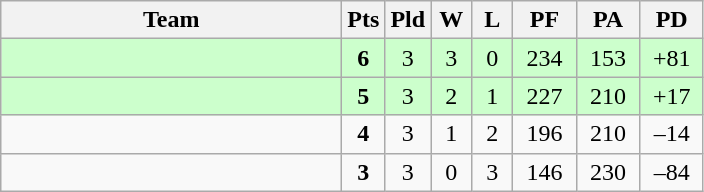<table class=wikitable style="text-align:center">
<tr>
<th width=220>Team</th>
<th width=20>Pts</th>
<th width=20>Pld</th>
<th width=20>W</th>
<th width=20>L</th>
<th width=35>PF</th>
<th width=35>PA</th>
<th width=35>PD</th>
</tr>
<tr bgcolor=#ccffcc>
<td align=left></td>
<td><strong>6</strong></td>
<td>3</td>
<td>3</td>
<td>0</td>
<td>234</td>
<td>153</td>
<td>+81</td>
</tr>
<tr bgcolor=#ccffcc>
<td align=left></td>
<td><strong>5</strong></td>
<td>3</td>
<td>2</td>
<td>1</td>
<td>227</td>
<td>210</td>
<td>+17</td>
</tr>
<tr>
<td align=left></td>
<td><strong>4</strong></td>
<td>3</td>
<td>1</td>
<td>2</td>
<td>196</td>
<td>210</td>
<td>–14</td>
</tr>
<tr>
<td align=left></td>
<td><strong>3</strong></td>
<td>3</td>
<td>0</td>
<td>3</td>
<td>146</td>
<td>230</td>
<td>–84</td>
</tr>
</table>
